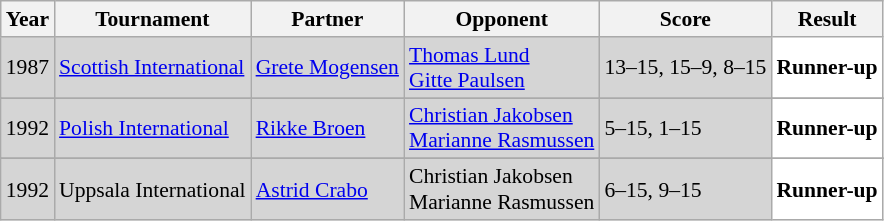<table class="sortable wikitable" style="font-size: 90%;">
<tr>
<th>Year</th>
<th>Tournament</th>
<th>Partner</th>
<th>Opponent</th>
<th>Score</th>
<th>Result</th>
</tr>
<tr style="background:#D5D5D5">
<td align="center">1987</td>
<td align="left"><a href='#'>Scottish International</a></td>
<td align="left"> <a href='#'>Grete Mogensen</a></td>
<td align="left"> <a href='#'>Thomas Lund</a> <br>  <a href='#'>Gitte Paulsen</a></td>
<td align="left">13–15, 15–9, 8–15</td>
<td style="text-align:left; background:white"> <strong>Runner-up</strong></td>
</tr>
<tr>
</tr>
<tr style="background:#D5D5D5">
<td align="center">1992</td>
<td align="left"><a href='#'>Polish International</a></td>
<td align="left"> <a href='#'>Rikke Broen</a></td>
<td align="left"> <a href='#'>Christian Jakobsen</a> <br>  <a href='#'>Marianne Rasmussen</a></td>
<td align="left">5–15, 1–15</td>
<td style="text-align:left; background:white"> <strong>Runner-up</strong></td>
</tr>
<tr>
</tr>
<tr style="background:#D5D5D5">
<td align="center">1992</td>
<td align="left">Uppsala International</td>
<td align="left"> <a href='#'>Astrid Crabo</a></td>
<td align="left"> Christian Jakobsen <br>  Marianne Rasmussen</td>
<td align="left">6–15, 9–15</td>
<td style="text-align:left; background:white"> <strong>Runner-up</strong></td>
</tr>
</table>
